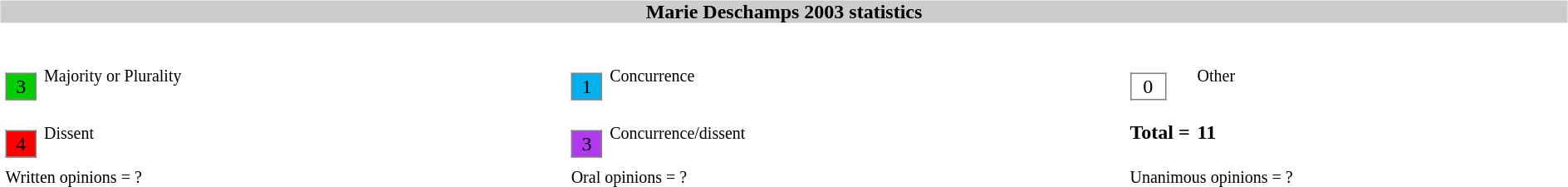<table width=100%>
<tr>
<td><br><table width=100% align=center cellpadding=0 cellspacing=0>
<tr>
<th bgcolor=#CCCCCC>Marie Deschamps 2003 statistics</th>
</tr>
<tr>
<td><br><table width=100% cellpadding="2" cellspacing="2" border="0"width=25px>
<tr>
<td><br><table border="1" style="border-collapse:collapse;">
<tr>
<td align=center bgcolor=#00CD00 width=25px>3</td>
</tr>
</table>
</td>
<td><small>Majority or Plurality</small></td>
<td width=25px><br><table border="1" style="border-collapse:collapse;">
<tr>
<td align=center width=25px bgcolor=#00B2EE>1</td>
</tr>
</table>
</td>
<td><small>Concurrence</small></td>
<td width=25px><br><table border="1" style="border-collapse:collapse;">
<tr>
<td align=center width=25px bgcolor=white>0</td>
</tr>
</table>
</td>
<td><small>Other</small></td>
</tr>
<tr>
<td width=25px><br><table border="1" style="border-collapse:collapse;">
<tr>
<td align=center width=25px bgcolor=red>4</td>
</tr>
</table>
</td>
<td><small>Dissent</small></td>
<td width=25px><br><table border="1" style="border-collapse:collapse;">
<tr>
<td align=center width=25px bgcolor=#B23AEE>3</td>
</tr>
</table>
</td>
<td><small>Concurrence/dissent</small></td>
<td white-space: nowrap><strong>Total = </strong></td>
<td><strong>11</strong></td>
</tr>
<tr>
<td colspan=2><small>Written opinions = ?</small></td>
<td colspan=2><small>Oral opinions = ?</small></td>
<td colspan=2><small>Unanimous opinions = ?</small></td>
</tr>
<tr>
</tr>
</table>
</td>
</tr>
</table>
</td>
</tr>
</table>
